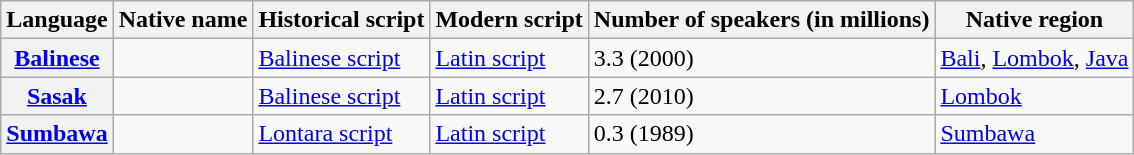<table class="wikitable sortable" style="text-align:left">
<tr>
<th>Language</th>
<th>Native name</th>
<th>Historical script</th>
<th>Modern script</th>
<th data-sort-type="number">Number of speakers (in millions)</th>
<th>Native region</th>
</tr>
<tr>
<th><a href='#'>Balinese</a></th>
<td><br></td>
<td><a href='#'>Balinese script</a></td>
<td><a href='#'>Latin script</a></td>
<td>3.3 (2000)</td>
<td><a href='#'>Bali</a>, <a href='#'>Lombok</a>, <a href='#'>Java</a></td>
</tr>
<tr>
<th><a href='#'>Sasak</a></th>
<td><br></td>
<td><a href='#'>Balinese script</a></td>
<td><a href='#'>Latin script</a></td>
<td>2.7 (2010)</td>
<td><a href='#'>Lombok</a></td>
</tr>
<tr>
<th><a href='#'>Sumbawa</a></th>
<td><br></td>
<td><a href='#'>Lontara script</a></td>
<td><a href='#'>Latin script</a></td>
<td>0.3 (1989)</td>
<td><a href='#'>Sumbawa</a></td>
</tr>
</table>
